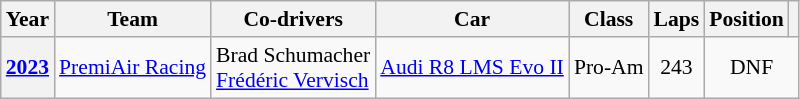<table class="wikitable" style="font-size: 90%;">
<tr>
<th>Year</th>
<th>Team</th>
<th>Co-drivers</th>
<th>Car</th>
<th>Class</th>
<th>Laps</th>
<th>Position</th>
<th></th>
</tr>
<tr>
<th><a href='#'>2023</a></th>
<td align="left"> <a href='#'>PremiAir Racing</a></td>
<td align="left"> Brad Schumacher<br> <a href='#'>Frédéric Vervisch</a></td>
<td align="left"><a href='#'>Audi R8 LMS Evo II</a></td>
<td align="center">Pro-Am</td>
<td align="center">243</td>
<td colspan=2 align="center">DNF</td>
</tr>
</table>
